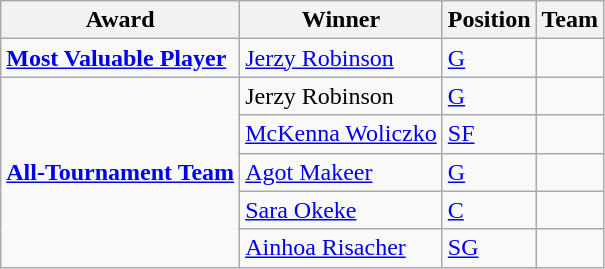<table class="wikitable">
<tr>
<th>Award</th>
<th>Winner</th>
<th>Position</th>
<th>Team</th>
</tr>
<tr>
<td><strong><a href='#'>Most Valuable Player</a></strong></td>
<td align=left><a href='#'>Jerzy Robinson</a></td>
<td align=left><a href='#'>G</a></td>
<td align=left></td>
</tr>
<tr>
<td rowspan=5><strong><a href='#'>All-Tournament Team</a></strong></td>
<td align=left>Jerzy Robinson</td>
<td align=left><a href='#'>G</a></td>
<td align=left></td>
</tr>
<tr>
<td align=left><a href='#'>McKenna Woliczko</a></td>
<td align=left><a href='#'>SF</a></td>
<td align=left></td>
</tr>
<tr>
<td align=left><a href='#'>Agot Makeer</a></td>
<td align=left><a href='#'>G</a></td>
<td align=left></td>
</tr>
<tr>
<td align=left><a href='#'>Sara Okeke</a></td>
<td align=left><a href='#'>C</a></td>
<td align=left></td>
</tr>
<tr>
<td align=left><a href='#'>Ainhoa Risacher</a></td>
<td align=left><a href='#'>SG</a></td>
<td align=left></td>
</tr>
</table>
